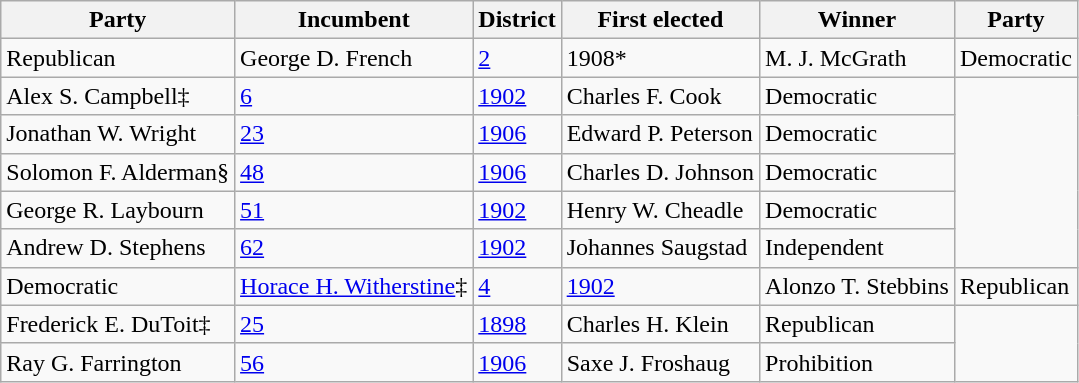<table class="wikitable sortable">
<tr>
<th>Party</th>
<th>Incumbent</th>
<th>District</th>
<th>First elected</th>
<th>Winner</th>
<th>Party</th>
</tr>
<tr>
<td>Republican</td>
<td data-sort-value="French, George D.">George D. French</td>
<td><a href='#'>2</a></td>
<td>1908*</td>
<td data-sort-value="McGrath, M. J.">M. J. McGrath</td>
<td>Democratic</td>
</tr>
<tr>
<td data-sort-value="Campbell, Alex S.">Alex S. Campbell‡</td>
<td><a href='#'>6</a></td>
<td><a href='#'>1902</a></td>
<td data-sort-value="Cook, Charles F.">Charles F. Cook</td>
<td>Democratic</td>
</tr>
<tr>
<td data-sort-value="Wright, Jonathan W.">Jonathan W. Wright</td>
<td><a href='#'>23</a></td>
<td><a href='#'>1906</a></td>
<td data-sort-value="Peterson, Edward P.">Edward P. Peterson</td>
<td>Democratic</td>
</tr>
<tr>
<td data-sort-value="Alderman, Solomon F.">Solomon F. Alderman§</td>
<td><a href='#'>48</a></td>
<td><a href='#'>1906</a></td>
<td data-sort-value="Johnson, Charles D.">Charles D. Johnson</td>
<td>Democratic</td>
</tr>
<tr>
<td data-sort-value="Laybourn, George R.">George R. Laybourn</td>
<td><a href='#'>51</a></td>
<td><a href='#'>1902</a></td>
<td data-sort-value="Cheadle, Henry W.">Henry W. Cheadle</td>
<td>Democratic</td>
</tr>
<tr>
<td data-sort-value="Stephens, Andrew D.">Andrew D. Stephens</td>
<td><a href='#'>62</a></td>
<td><a href='#'>1902</a></td>
<td data-sort-value="Saugstad, Johannes">Johannes Saugstad</td>
<td>Independent</td>
</tr>
<tr>
<td>Democratic</td>
<td data-sort-value="Witherstine, Horace H."><a href='#'>Horace H. Witherstine</a>‡</td>
<td><a href='#'>4</a></td>
<td><a href='#'>1902</a></td>
<td data-sort-value="Stebbins, Alonzo T.">Alonzo T. Stebbins</td>
<td>Republican</td>
</tr>
<tr>
<td data-sort-value="DuToit, Frederick E.">Frederick E. DuToit‡</td>
<td><a href='#'>25</a></td>
<td><a href='#'>1898</a></td>
<td data-sort-value="Klein, Charles H.">Charles H. Klein</td>
<td>Republican</td>
</tr>
<tr>
<td data-sort-value="Farrington, Ray G.">Ray G. Farrington</td>
<td><a href='#'>56</a></td>
<td><a href='#'>1906</a></td>
<td data-sort-value="Froshaug, Saxe J.">Saxe J. Froshaug</td>
<td>Prohibition</td>
</tr>
</table>
